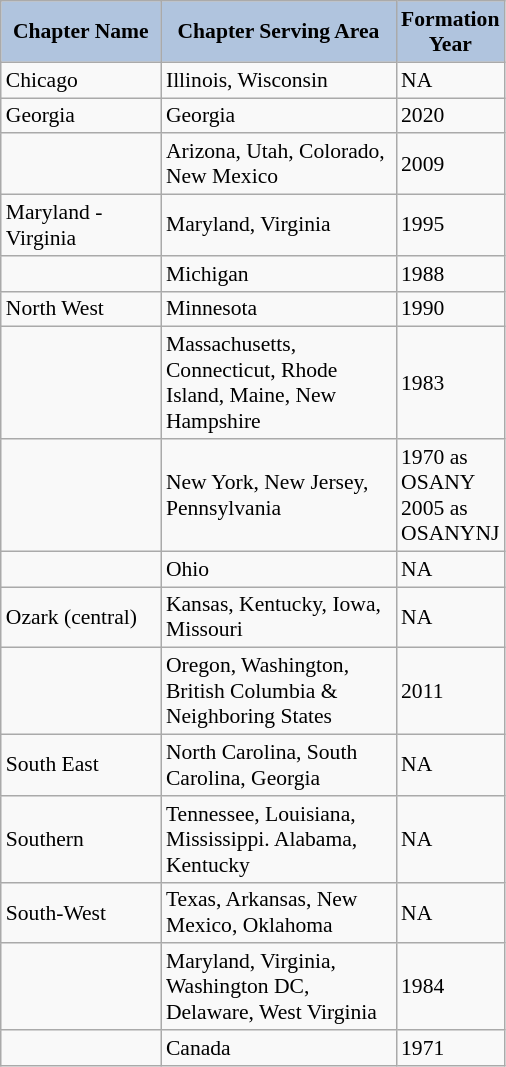<table class="wikitable" style="font-size:90%">
<tr>
<th style="background:#b0c4de; width:100px;">Chapter Name</th>
<th style="background:#b0c4de; width:150px;">Chapter Serving Area</th>
<th style="background:#b0c4de; width:50px;">Formation Year</th>
</tr>
<tr>
<td>Chicago</td>
<td>Illinois, Wisconsin</td>
<td>NA</td>
</tr>
<tr>
<td>Georgia</td>
<td>Georgia</td>
<td>2020</td>
</tr>
<tr>
<td></td>
<td>Arizona, Utah, Colorado, New Mexico</td>
<td>2009</td>
</tr>
<tr>
<td>Maryland - Virginia</td>
<td>Maryland, Virginia</td>
<td>1995</td>
</tr>
<tr>
<td></td>
<td>Michigan</td>
<td>1988</td>
</tr>
<tr>
<td>North West</td>
<td>Minnesota</td>
<td>1990</td>
</tr>
<tr>
<td></td>
<td>Massachusetts, Connecticut, Rhode Island, Maine, New Hampshire</td>
<td>1983</td>
</tr>
<tr>
<td></td>
<td>New York, New Jersey, Pennsylvania</td>
<td>1970 as OSANY 2005 as OSANYNJ</td>
</tr>
<tr>
<td></td>
<td>Ohio</td>
<td>NA</td>
</tr>
<tr>
<td>Ozark (central)</td>
<td>Kansas, Kentucky, Iowa, Missouri</td>
<td>NA</td>
</tr>
<tr>
<td></td>
<td>Oregon, Washington, British Columbia & Neighboring States</td>
<td>2011</td>
</tr>
<tr>
<td>South East</td>
<td>North Carolina, South Carolina, Georgia</td>
<td>NA</td>
</tr>
<tr>
<td>Southern</td>
<td>Tennessee, Louisiana, Mississippi. Alabama, Kentucky</td>
<td>NA</td>
</tr>
<tr>
<td>South-West</td>
<td>Texas, Arkansas, New Mexico, Oklahoma</td>
<td>NA</td>
</tr>
<tr>
<td></td>
<td>Maryland, Virginia, Washington DC, Delaware, West Virginia</td>
<td>1984</td>
</tr>
<tr>
<td></td>
<td>Canada</td>
<td>1971</td>
</tr>
</table>
